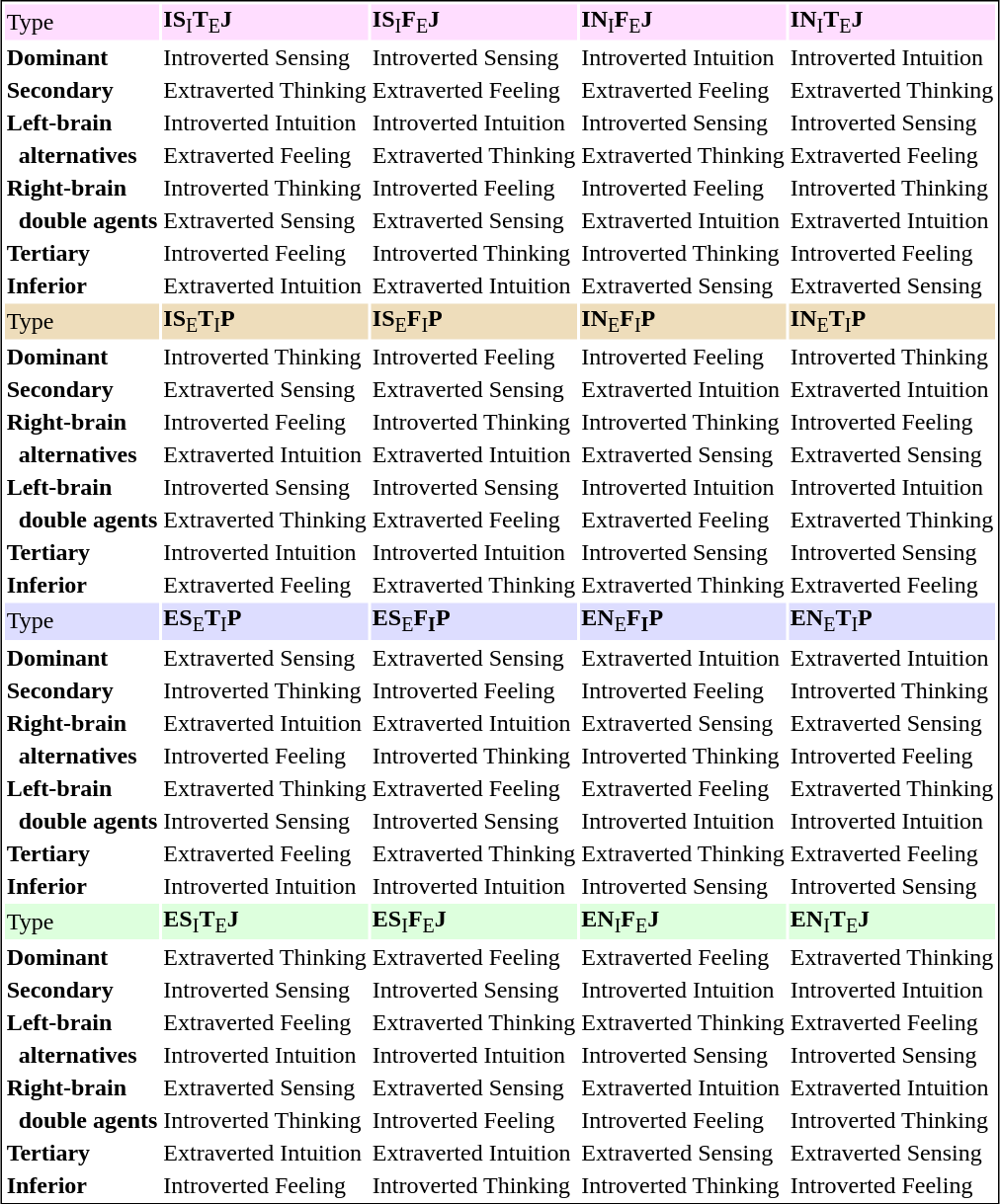<table border="0" align="center" style=" table-layout: auto; border: 1px; border-color: #000000; border-style: solid;">
<tr>
<td bgcolor="#FFDDFF">Type</td>
<td bgcolor="#FFDDFF"><div><strong>IS</strong><sub><span>I</span></sub><strong>T</strong><sub><span>E</span></sub><strong>J</strong></div></td>
<td bgcolor="#FFDDFF"><div><strong>IS</strong><sub><span>I</span></sub><strong>F</strong><sub><span>E</span></sub><strong>J</strong></div></td>
<td bgcolor="#FFDDFF"><div><strong>IN</strong><sub><span>I</span></sub><strong>F</strong><sub><span>E</span></sub><strong>J</strong></div></td>
<td bgcolor="#FFDDFF"><div><strong>IN</strong><sub><span>I</span></sub><strong>T</strong><sub><span>E</span></sub><strong>J</strong></div></td>
</tr>
<tr>
<td><strong><span>Dominant</span></strong></td>
<td><span>Introverted Sensing</span></td>
<td><span>Introverted Sensing</span></td>
<td><span>Introverted Intuition</span></td>
<td><span>Introverted Intuition</span></td>
</tr>
<tr>
<td><strong><span>Secondary</span></strong></td>
<td><span>Extraverted Thinking</span></td>
<td><span>Extraverted Feeling</span></td>
<td><span>Extraverted Feeling</span></td>
<td><span>Extraverted Thinking</span></td>
</tr>
<tr>
<td><strong><span>Left-brain</span></strong></td>
<td><span>Introverted Intuition</span></td>
<td><span>Introverted Intuition</span></td>
<td><span>Introverted Sensing</span></td>
<td><span>Introverted Sensing</span></td>
</tr>
<tr>
<td><strong><span>  alternatives</span></strong></td>
<td><span>Extraverted Feeling</span></td>
<td><span>Extraverted Thinking</span></td>
<td><span>Extraverted Thinking</span></td>
<td><span>Extraverted Feeling</span></td>
</tr>
<tr>
<td><strong><span>Right-brain</span></strong></td>
<td><span>Introverted Thinking</span></td>
<td><span>Introverted Feeling</span></td>
<td><span>Introverted Feeling</span></td>
<td><span>Introverted Thinking</span></td>
</tr>
<tr>
<td><strong><span>  double agents</span></strong></td>
<td><span>Extraverted Sensing</span></td>
<td><span>Extraverted Sensing</span></td>
<td><span>Extraverted Intuition</span></td>
<td><span>Extraverted Intuition</span></td>
</tr>
<tr>
<td><strong><span>Tertiary</span></strong></td>
<td><span>Introverted Feeling</span></td>
<td><span>Introverted Thinking</span></td>
<td><span>Introverted Thinking</span></td>
<td><span>Introverted Feeling</span></td>
</tr>
<tr>
<td><strong><span>Inferior</span></strong></td>
<td><span>Extraverted Intuition</span></td>
<td><span>Extraverted Intuition</span></td>
<td><span>Extraverted Sensing</span></td>
<td><span>Extraverted Sensing</span></td>
</tr>
<tr>
<td bgcolor="#EEDDBB">Type</td>
<td bgcolor="#EEDDBB"><div><strong>IS</strong><sub><span>E</span></sub><strong>T</strong><sub><span>I</span></sub><strong>P</strong></div></td>
<td bgcolor="#EEDDBB"><div><strong>IS</strong><sub><span>E</span></sub><strong>F</strong><sub><span>I</span></sub><strong>P</strong></div></td>
<td bgcolor="#EEDDBB"><div><strong>IN</strong><sub><span>E</span></sub><strong>F</strong><sub><span>I</span></sub><strong>P</strong></div></td>
<td bgcolor="#EEDDBB"><div><strong>IN</strong><sub><span>E</span></sub><strong>T</strong><sub><span>I</span></sub><strong>P</strong></div></td>
</tr>
<tr>
<td><strong><span>Dominant</span></strong></td>
<td><span>Introverted Thinking</span></td>
<td><span>Introverted Feeling</span></td>
<td><span>Introverted Feeling</span></td>
<td><span>Introverted Thinking</span></td>
</tr>
<tr>
<td><strong><span>Secondary</span></strong></td>
<td><span>Extraverted Sensing</span></td>
<td><span>Extraverted Sensing</span></td>
<td><span>Extraverted Intuition</span></td>
<td><span>Extraverted Intuition</span></td>
</tr>
<tr>
<td><strong><span>Right-brain</span></strong></td>
<td><span>Introverted Feeling</span></td>
<td><span>Introverted Thinking</span></td>
<td><span>Introverted Thinking</span></td>
<td><span>Introverted Feeling</span></td>
</tr>
<tr>
<td><strong><span>  alternatives</span></strong></td>
<td><span>Extraverted Intuition</span></td>
<td><span>Extraverted Intuition</span></td>
<td><span>Extraverted Sensing</span></td>
<td><span>Extraverted Sensing</span></td>
</tr>
<tr>
<td><strong><span>Left-brain</span></strong></td>
<td><span>Introverted Sensing</span></td>
<td><span>Introverted Sensing</span></td>
<td><span>Introverted Intuition</span></td>
<td><span>Introverted Intuition</span></td>
</tr>
<tr>
<td><strong><span>  double agents</span></strong></td>
<td><span>Extraverted Thinking</span></td>
<td><span>Extraverted Feeling</span></td>
<td><span>Extraverted Feeling</span></td>
<td><span>Extraverted Thinking</span></td>
</tr>
<tr>
<td><strong><span>Tertiary</span></strong></td>
<td><span>Introverted Intuition</span></td>
<td><span>Introverted Intuition</span></td>
<td><span>Introverted Sensing</span></td>
<td><span>Introverted Sensing</span></td>
</tr>
<tr>
<td><strong><span>Inferior</span></strong></td>
<td><span>Extraverted Feeling</span></td>
<td><span>Extraverted Thinking</span></td>
<td><span>Extraverted Thinking</span></td>
<td><span>Extraverted Feeling</span></td>
</tr>
<tr>
<td bgcolor="#DDDDFF">Type</td>
<td bgcolor="#DDDDFF"><div><strong>ES</strong><sub><span>E</span></sub><strong>T</strong><sub><span>I</span></sub><strong>P</strong></div></td>
<td bgcolor="#DDDDFF"><div><strong>ES</strong><sub><span>E</span></sub><strong>F</strong><sub><span><strong>I</strong></span></sub><strong>P</strong></div></td>
<td bgcolor="#DDDDFF"><div><strong>EN</strong><sub><span>E</span></sub><strong>F</strong><sub><span><strong>I</strong></span></sub><strong>P</strong></div></td>
<td bgcolor="#DDDDFF"><div><strong>EN</strong><sub><span>E</span></sub><strong>T</strong><sub><span>I</span></sub><strong>P</strong></div></td>
</tr>
<tr>
<td><strong><span>Dominant</span></strong></td>
<td><span>Extraverted Sensing</span></td>
<td><span>Extraverted Sensing</span></td>
<td><span>Extraverted Intuition</span></td>
<td><span>Extraverted Intuition</span></td>
</tr>
<tr>
<td><strong><span>Secondary</span></strong></td>
<td><span>Introverted Thinking</span></td>
<td><span>Introverted Feeling</span></td>
<td><span>Introverted Feeling</span></td>
<td><span>Introverted Thinking</span></td>
</tr>
<tr>
<td><strong><span>Right-brain</span></strong></td>
<td><span>Extraverted Intuition</span></td>
<td><span>Extraverted Intuition</span></td>
<td><span>Extraverted Sensing</span></td>
<td><span>Extraverted Sensing</span></td>
</tr>
<tr>
<td><strong><span>  alternatives</span></strong></td>
<td><span>Introverted Feeling</span></td>
<td><span>Introverted Thinking</span></td>
<td><span>Introverted Thinking</span></td>
<td><span>Introverted Feeling</span></td>
</tr>
<tr>
<td><strong><span>Left-brain</span></strong></td>
<td><span>Extraverted Thinking</span></td>
<td><span>Extraverted Feeling</span></td>
<td><span>Extraverted Feeling</span></td>
<td><span>Extraverted Thinking</span></td>
</tr>
<tr>
<td><strong><span>  double agents</span></strong></td>
<td><span>Introverted Sensing</span></td>
<td><span>Introverted Sensing</span></td>
<td><span>Introverted Intuition</span></td>
<td><span>Introverted Intuition</span></td>
</tr>
<tr>
<td><strong><span>Tertiary</span></strong></td>
<td><span>Extraverted Feeling</span></td>
<td><span>Extraverted Thinking</span></td>
<td><span>Extraverted Thinking</span></td>
<td><span>Extraverted Feeling</span></td>
</tr>
<tr>
<td><strong><span>Inferior</span></strong></td>
<td><span>Introverted Intuition</span></td>
<td><span>Introverted Intuition</span></td>
<td><span>Introverted Sensing</span></td>
<td><span>Introverted Sensing</span></td>
</tr>
<tr>
<td bgcolor="#DDFFDD">Type</td>
<td bgcolor="#DDFFDD"><div><strong>ES</strong><sub><span>I</span></sub><strong>T</strong><sub><span>E</span></sub><strong>J</strong></div></td>
<td bgcolor="#DDFFDD"><div><strong>ES</strong><sub><span>I</span></sub><strong>F</strong><sub><span>E</span></sub><strong>J</strong></div></td>
<td bgcolor="#DDFFDD"><div><strong>EN</strong><sub><span>I</span></sub><strong>F</strong><sub><span>E</span></sub><strong>J</strong></div></td>
<td bgcolor="#DDFFDD"><div><strong>EN</strong><sub><span>I</span></sub><strong>T</strong><sub><span>E</span></sub><strong>J</strong></div></td>
</tr>
<tr>
<td><strong><span>Dominant</span></strong></td>
<td><span>Extraverted Thinking</span></td>
<td><span>Extraverted Feeling</span></td>
<td><span>Extraverted Feeling</span></td>
<td><span>Extraverted Thinking</span></td>
</tr>
<tr>
<td><strong><span>Secondary</span></strong></td>
<td><span>Introverted Sensing</span></td>
<td><span>Introverted Sensing</span></td>
<td><span>Introverted Intuition</span></td>
<td><span>Introverted Intuition</span></td>
</tr>
<tr>
<td><strong><span>Left-brain</span></strong></td>
<td><span>Extraverted Feeling</span></td>
<td><span>Extraverted Thinking</span></td>
<td><span>Extraverted Thinking</span></td>
<td><span>Extraverted Feeling</span></td>
</tr>
<tr>
<td><strong><span>  alternatives</span></strong></td>
<td><span>Introverted Intuition</span></td>
<td><span>Introverted Intuition</span></td>
<td><span>Introverted Sensing</span></td>
<td><span>Introverted Sensing</span></td>
</tr>
<tr>
<td><strong><span>Right-brain</span></strong></td>
<td><span>Extraverted Sensing</span></td>
<td><span>Extraverted Sensing</span></td>
<td><span>Extraverted Intuition</span></td>
<td><span>Extraverted Intuition</span></td>
</tr>
<tr>
<td><strong><span>  double agents</span></strong></td>
<td><span>Introverted Thinking</span></td>
<td><span>Introverted Feeling</span></td>
<td><span>Introverted Feeling</span></td>
<td><span>Introverted Thinking</span></td>
</tr>
<tr>
<td><strong><span>Tertiary</span></strong></td>
<td><span>Extraverted Intuition</span></td>
<td><span>Extraverted Intuition</span></td>
<td><span>Extraverted Sensing</span></td>
<td><span>Extraverted Sensing</span></td>
</tr>
<tr>
<td><strong><span>Inferior</span></strong></td>
<td><span>Introverted Feeling</span></td>
<td><span>Introverted Thinking</span></td>
<td><span>Introverted Thinking</span></td>
<td><span>Introverted Feeling</span></td>
</tr>
</table>
